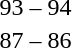<table style="text-align:center;">
<tr>
<th width=200></th>
<th width=100></th>
<th width=200></th>
<th></th>
</tr>
<tr>
<td align=right></td>
<td>93 – 94</td>
<td align=left><strong></strong></td>
</tr>
<tr>
<td align=right><strong></strong></td>
<td>87 – 86</td>
<td align=left></td>
</tr>
</table>
